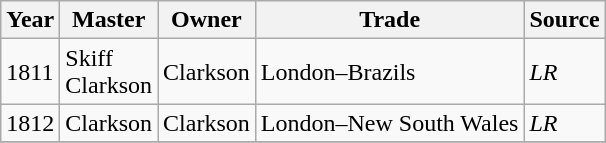<table class=" wikitable">
<tr>
<th>Year</th>
<th>Master</th>
<th>Owner</th>
<th>Trade</th>
<th>Source</th>
</tr>
<tr>
<td>1811</td>
<td>Skiff<br>Clarkson</td>
<td>Clarkson</td>
<td>London–Brazils</td>
<td><em>LR</em></td>
</tr>
<tr>
<td>1812</td>
<td>Clarkson</td>
<td>Clarkson</td>
<td>London–New South Wales</td>
<td><em>LR</em></td>
</tr>
<tr>
</tr>
</table>
